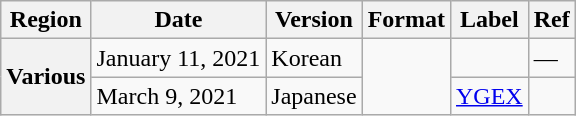<table class="wikitable plainrowheaders">
<tr>
<th scope="col">Region</th>
<th scope="col">Date</th>
<th scope="col">Version</th>
<th scope="col">Format</th>
<th scope="col">Label</th>
<th scope="col">Ref</th>
</tr>
<tr>
<th scope ="row" rowspan="2">Various</th>
<td>January 11, 2021</td>
<td>Korean</td>
<td rowspan="2"></td>
<td></td>
<td>—</td>
</tr>
<tr>
<td>March 9, 2021</td>
<td>Japanese</td>
<td><a href='#'>YGEX</a></td>
<td></td>
</tr>
</table>
